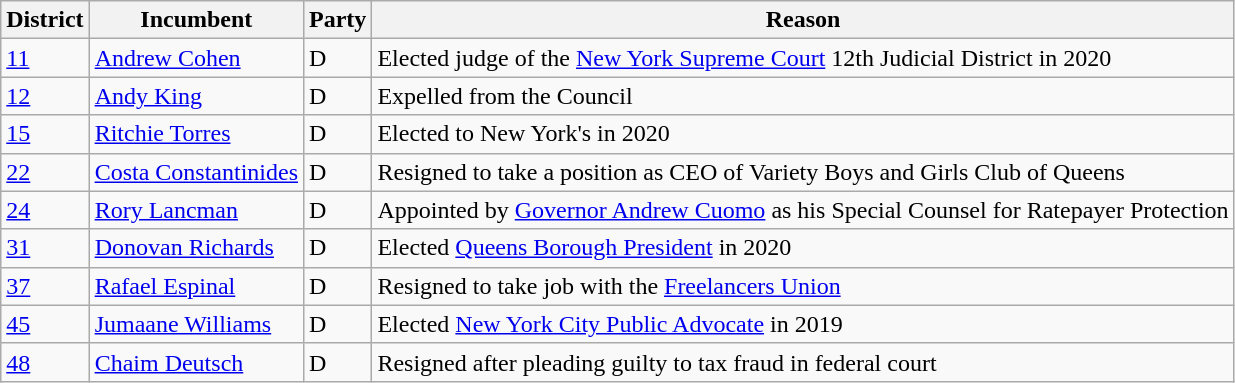<table class="wikitable">
<tr>
<th>District</th>
<th>Incumbent</th>
<th>Party</th>
<th>Reason</th>
</tr>
<tr>
<td><a href='#'>11</a></td>
<td><a href='#'>Andrew Cohen</a></td>
<td>D</td>
<td>Elected judge of the <a href='#'>New York Supreme Court</a> 12th Judicial District in 2020</td>
</tr>
<tr>
<td><a href='#'>12</a></td>
<td><a href='#'>Andy King</a></td>
<td>D</td>
<td>Expelled from the Council</td>
</tr>
<tr>
<td><a href='#'>15</a></td>
<td><a href='#'>Ritchie Torres</a></td>
<td>D</td>
<td>Elected to New York's  in 2020</td>
</tr>
<tr>
<td><a href='#'>22</a></td>
<td><a href='#'>Costa Constantinides</a></td>
<td>D</td>
<td>Resigned to take a position as CEO of Variety Boys and Girls Club of Queens</td>
</tr>
<tr>
<td><a href='#'>24</a></td>
<td><a href='#'>Rory Lancman</a></td>
<td>D</td>
<td>Appointed by <a href='#'>Governor Andrew Cuomo</a> as his Special Counsel for Ratepayer Protection</td>
</tr>
<tr>
<td><a href='#'>31</a></td>
<td><a href='#'>Donovan Richards</a></td>
<td>D</td>
<td>Elected <a href='#'>Queens Borough President</a> in 2020</td>
</tr>
<tr>
<td><a href='#'>37</a></td>
<td><a href='#'>Rafael Espinal</a></td>
<td>D</td>
<td>Resigned to take job with the <a href='#'>Freelancers Union</a></td>
</tr>
<tr>
<td><a href='#'>45</a></td>
<td><a href='#'>Jumaane Williams</a></td>
<td>D</td>
<td>Elected <a href='#'>New York City Public Advocate</a> in 2019</td>
</tr>
<tr>
<td><a href='#'>48</a></td>
<td><a href='#'>Chaim Deutsch</a></td>
<td>D</td>
<td>Resigned after pleading guilty to tax fraud in federal court</td>
</tr>
</table>
